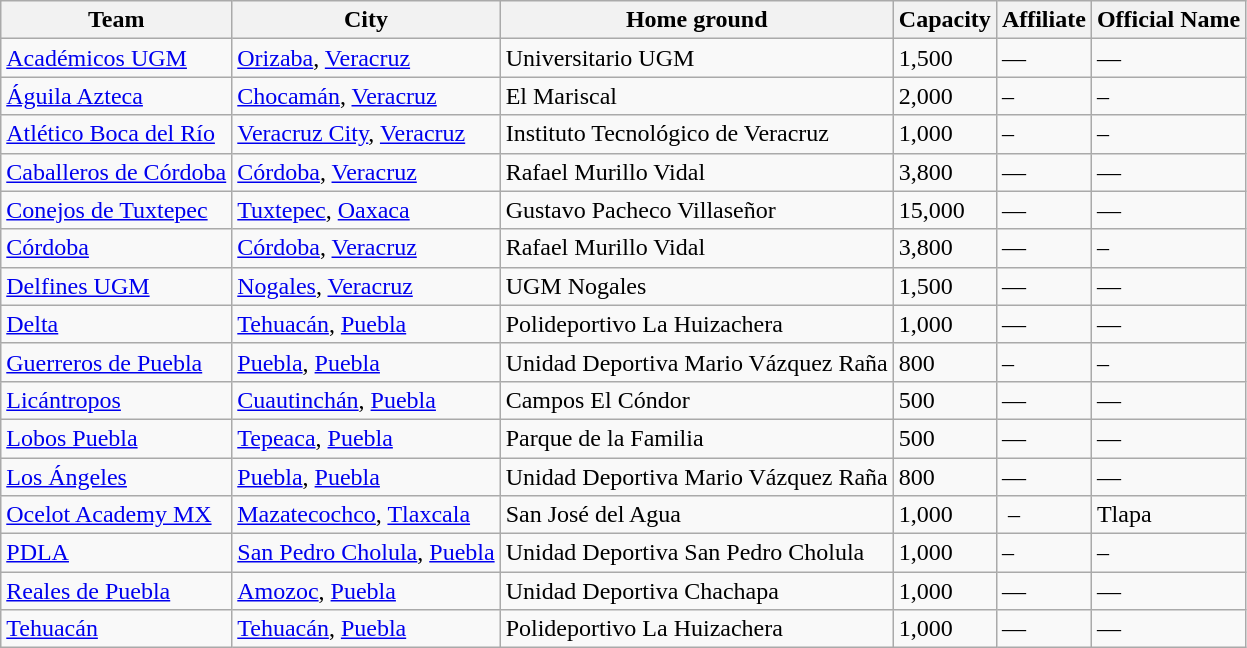<table class="wikitable sortable">
<tr>
<th>Team</th>
<th>City</th>
<th>Home ground</th>
<th>Capacity</th>
<th>Affiliate</th>
<th>Official Name</th>
</tr>
<tr>
<td><a href='#'>Académicos UGM</a></td>
<td><a href='#'>Orizaba</a>, <a href='#'>Veracruz</a></td>
<td>Universitario UGM</td>
<td>1,500</td>
<td>—</td>
<td>—</td>
</tr>
<tr>
<td><a href='#'>Águila Azteca</a></td>
<td><a href='#'>Chocamán</a>, <a href='#'>Veracruz</a></td>
<td>El Mariscal</td>
<td>2,000</td>
<td>–</td>
<td>–</td>
</tr>
<tr>
<td><a href='#'>Atlético Boca del Río</a></td>
<td><a href='#'>Veracruz City</a>, <a href='#'>Veracruz</a></td>
<td>Instituto Tecnológico de Veracruz</td>
<td>1,000</td>
<td>–</td>
<td>–</td>
</tr>
<tr>
<td><a href='#'>Caballeros de Córdoba</a></td>
<td><a href='#'>Córdoba</a>, <a href='#'>Veracruz</a></td>
<td>Rafael Murillo Vidal</td>
<td>3,800</td>
<td>—</td>
<td>—</td>
</tr>
<tr>
<td><a href='#'>Conejos de Tuxtepec</a></td>
<td><a href='#'>Tuxtepec</a>, <a href='#'>Oaxaca</a></td>
<td>Gustavo Pacheco Villaseñor</td>
<td>15,000</td>
<td>—</td>
<td>—</td>
</tr>
<tr>
<td><a href='#'>Córdoba</a></td>
<td><a href='#'>Córdoba</a>, <a href='#'>Veracruz</a></td>
<td>Rafael Murillo Vidal</td>
<td>3,800</td>
<td>—</td>
<td>–</td>
</tr>
<tr>
<td><a href='#'>Delfines UGM</a></td>
<td><a href='#'>Nogales</a>, <a href='#'>Veracruz</a></td>
<td>UGM Nogales</td>
<td>1,500</td>
<td>—</td>
<td>—</td>
</tr>
<tr>
<td><a href='#'>Delta</a></td>
<td><a href='#'>Tehuacán</a>, <a href='#'>Puebla</a></td>
<td>Polideportivo La Huizachera</td>
<td>1,000</td>
<td>—</td>
<td>—</td>
</tr>
<tr>
<td><a href='#'>Guerreros de Puebla</a></td>
<td><a href='#'>Puebla</a>, <a href='#'>Puebla</a></td>
<td>Unidad Deportiva Mario Vázquez Raña</td>
<td>800</td>
<td>–</td>
<td>–</td>
</tr>
<tr>
<td><a href='#'>Licántropos</a></td>
<td><a href='#'>Cuautinchán</a>, <a href='#'>Puebla</a></td>
<td>Campos El Cóndor</td>
<td>500</td>
<td>—</td>
<td>—</td>
</tr>
<tr>
<td><a href='#'>Lobos Puebla</a></td>
<td><a href='#'>Tepeaca</a>, <a href='#'>Puebla</a></td>
<td>Parque de la Familia</td>
<td>500</td>
<td>—</td>
<td>—</td>
</tr>
<tr>
<td><a href='#'>Los Ángeles</a></td>
<td><a href='#'>Puebla</a>, <a href='#'>Puebla</a></td>
<td>Unidad Deportiva Mario Vázquez Raña</td>
<td>800</td>
<td>—</td>
<td>—</td>
</tr>
<tr>
<td><a href='#'>Ocelot Academy MX</a></td>
<td><a href='#'>Mazatecochco</a>, <a href='#'>Tlaxcala</a></td>
<td>San José del Agua</td>
<td>1,000</td>
<td> – </td>
<td>Tlapa</td>
</tr>
<tr>
<td><a href='#'>PDLA</a></td>
<td><a href='#'>San Pedro Cholula</a>, <a href='#'>Puebla</a></td>
<td>Unidad Deportiva San Pedro Cholula</td>
<td>1,000</td>
<td>–</td>
<td>–</td>
</tr>
<tr>
<td><a href='#'>Reales de Puebla</a></td>
<td><a href='#'>Amozoc</a>, <a href='#'>Puebla</a></td>
<td>Unidad Deportiva Chachapa</td>
<td>1,000</td>
<td>—</td>
<td>—</td>
</tr>
<tr>
<td><a href='#'>Tehuacán</a></td>
<td><a href='#'>Tehuacán</a>, <a href='#'>Puebla</a></td>
<td>Polideportivo La Huizachera</td>
<td>1,000</td>
<td>—</td>
<td>—</td>
</tr>
</table>
